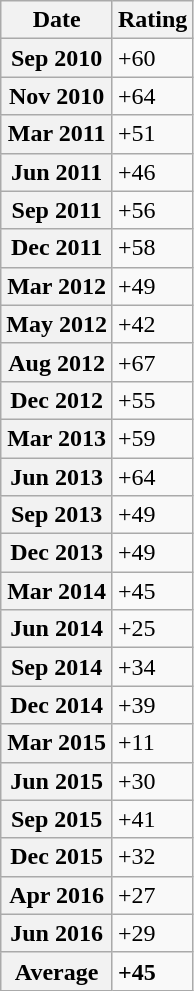<table class="wikitable sortable plainrowheaders">
<tr>
<th scope="col" class="unsortable">Date</th>
<th scope="col">Rating</th>
</tr>
<tr>
<th scope="row">Sep 2010</th>
<td>+60</td>
</tr>
<tr>
<th scope="row">Nov 2010</th>
<td>+64</td>
</tr>
<tr>
<th scope="row">Mar 2011</th>
<td>+51</td>
</tr>
<tr>
<th scope="row">Jun 2011</th>
<td>+46</td>
</tr>
<tr>
<th scope="row">Sep 2011</th>
<td>+56</td>
</tr>
<tr>
<th scope="row">Dec 2011</th>
<td>+58</td>
</tr>
<tr>
<th scope="row">Mar 2012</th>
<td>+49</td>
</tr>
<tr>
<th scope="row">May 2012</th>
<td>+42</td>
</tr>
<tr>
<th scope="row">Aug 2012</th>
<td>+67</td>
</tr>
<tr>
<th scope="row">Dec 2012</th>
<td>+55</td>
</tr>
<tr>
<th scope="row">Mar 2013</th>
<td>+59</td>
</tr>
<tr>
<th scope="row">Jun 2013</th>
<td>+64</td>
</tr>
<tr>
<th scope="row">Sep 2013</th>
<td>+49</td>
</tr>
<tr>
<th scope="row">Dec 2013</th>
<td>+49</td>
</tr>
<tr>
<th scope="row">Mar 2014</th>
<td>+45</td>
</tr>
<tr>
<th scope="row">Jun 2014</th>
<td>+25</td>
</tr>
<tr>
<th scope="row">Sep 2014</th>
<td>+34</td>
</tr>
<tr>
<th scope="row">Dec 2014</th>
<td>+39</td>
</tr>
<tr>
<th scope="row">Mar 2015</th>
<td>+11</td>
</tr>
<tr>
<th scope="row">Jun 2015</th>
<td>+30</td>
</tr>
<tr>
<th scope="row">Sep 2015</th>
<td>+41</td>
</tr>
<tr>
<th scope="row">Dec 2015</th>
<td>+32</td>
</tr>
<tr>
<th scope="row">Apr 2016</th>
<td>+27</td>
</tr>
<tr>
<th scope="row">Jun 2016</th>
<td>+29</td>
</tr>
<tr class="sortbottom">
<th scope="row"><strong>Average</strong></th>
<td><strong>+45</strong></td>
</tr>
</table>
